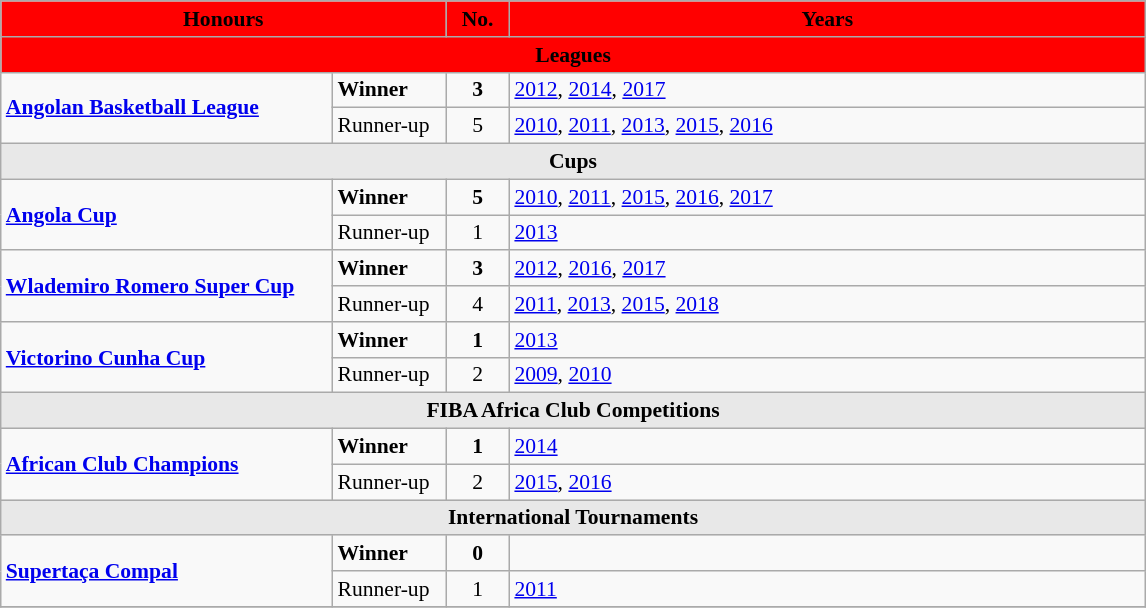<table class="wikitable" style="font-size: 90%;">
<tr>
<th width=35% colspan=2 style="background:red;"><span><strong>Honours</strong></span></th>
<th width=5% style="background:red;"><span><strong>No.</strong></span></th>
<th width=50% style="background:red;"><span><strong>Years</strong></span></th>
</tr>
<tr>
<th colspan="6" style="background:red;"><span><strong>Leagues</strong></span></th>
</tr>
<tr>
<td rowspan=2><strong><a href='#'>Angolan Basketball League</a></strong> </td>
<td><strong>Winner</strong></td>
<td align=center><strong>3</strong></td>
<td><a href='#'>2012</a>, <a href='#'>2014</a>, <a href='#'>2017</a></td>
</tr>
<tr>
<td>Runner-up</td>
<td align=center>5</td>
<td><a href='#'>2010</a>, <a href='#'>2011</a>, <a href='#'>2013</a>, <a href='#'>2015</a>, <a href='#'>2016</a></td>
</tr>
<tr>
<th colspan="6" style="background:#E8E8E8;"><strong>Cups</strong></th>
</tr>
<tr>
<td rowspan=2><strong><a href='#'>Angola Cup</a></strong></td>
<td><strong>Winner</strong></td>
<td align=center><strong>5</strong></td>
<td><a href='#'>2010</a>, <a href='#'>2011</a>, <a href='#'>2015</a>, <a href='#'>2016</a>, <a href='#'>2017</a></td>
</tr>
<tr>
<td>Runner-up</td>
<td align=center>1</td>
<td><a href='#'>2013</a></td>
</tr>
<tr>
<td rowspan=2><strong><a href='#'>Wlademiro Romero Super Cup</a></strong></td>
<td><strong>Winner</strong></td>
<td align=center><strong>3</strong></td>
<td><a href='#'>2012</a>, <a href='#'>2016</a>, <a href='#'>2017</a></td>
</tr>
<tr>
<td>Runner-up</td>
<td align=center>4</td>
<td><a href='#'>2011</a>, <a href='#'>2013</a>, <a href='#'>2015</a>, <a href='#'>2018</a></td>
</tr>
<tr>
<td rowspan=2><strong><a href='#'>Victorino Cunha Cup</a></strong></td>
<td><strong>Winner</strong></td>
<td align=center><strong>1</strong></td>
<td><a href='#'>2013</a></td>
</tr>
<tr>
<td>Runner-up</td>
<td align=center>2</td>
<td><a href='#'>2009</a>, <a href='#'>2010</a></td>
</tr>
<tr>
<th colspan="6" style="background:#E8E8E8;"><strong>FIBA Africa Club Competitions</strong></th>
</tr>
<tr>
<td rowspan=2><strong><a href='#'>African Club Champions</a></strong></td>
<td><strong>Winner</strong></td>
<td align=center><strong>1</strong></td>
<td><a href='#'>2014</a></td>
</tr>
<tr>
<td>Runner-up</td>
<td align=center>2</td>
<td><a href='#'>2015</a>, <a href='#'>2016</a></td>
</tr>
<tr>
<th colspan="6" style="background:#E8E8E8;"><strong>International Tournaments</strong></th>
</tr>
<tr>
<td rowspan=2><strong><a href='#'>Supertaça Compal</a></strong></td>
<td><strong>Winner</strong></td>
<td align=center><strong>0</strong></td>
<td></td>
</tr>
<tr>
<td>Runner-up</td>
<td align=center>1</td>
<td><a href='#'>2011</a></td>
</tr>
<tr>
</tr>
</table>
